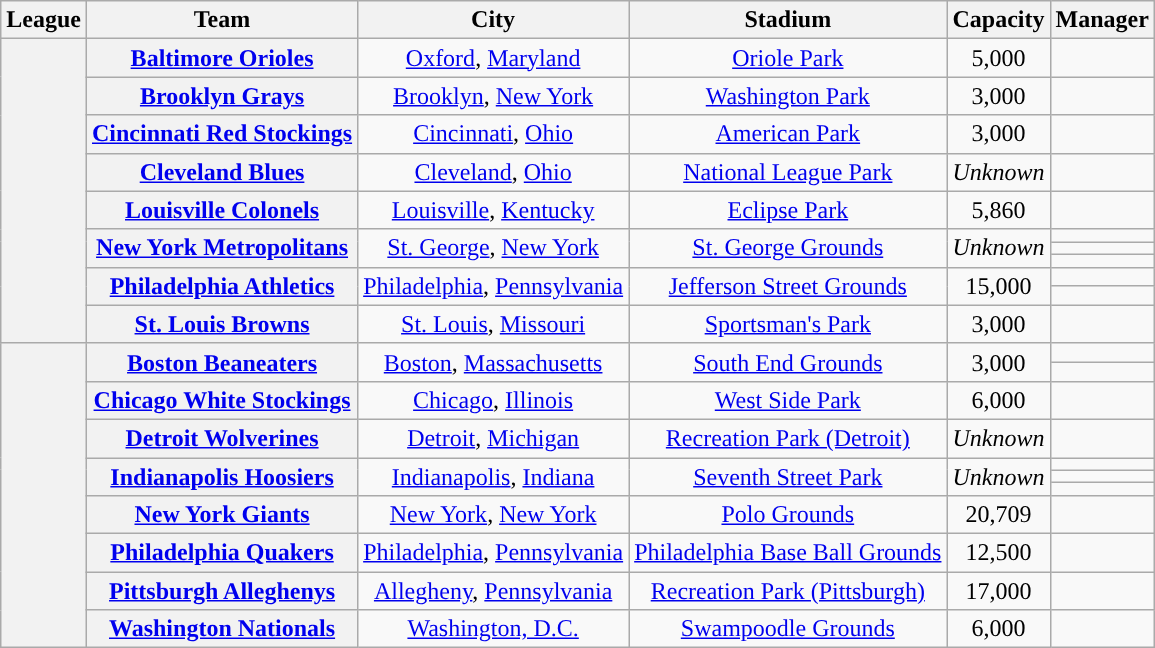<table class="wikitable sortable plainrowheaders" style="text-align:center;">
<tr>
<th scope="col">League</th>
<th scope="col">Team</th>
<th scope="col">City</th>
<th scope="col">Stadium</th>
<th scope="col">Capacity</th>
<th scope="col">Manager</th>
</tr>
<tr>
<th rowspan="11"></th>
<th scope="row"><a href='#'>Baltimore Orioles</a></th>
<td><a href='#'>Oxford</a>, <a href='#'>Maryland</a></td>
<td><a href='#'>Oriole Park</a></td>
<td>5,000</td>
<td></td>
</tr>
<tr>
<th scope="row"><a href='#'>Brooklyn Grays</a></th>
<td><a href='#'>Brooklyn</a>, <a href='#'>New York</a></td>
<td><a href='#'>Washington Park</a></td>
<td>3,000</td>
<td></td>
</tr>
<tr>
<th scope="row"><a href='#'>Cincinnati Red Stockings</a></th>
<td><a href='#'>Cincinnati</a>, <a href='#'>Ohio</a></td>
<td><a href='#'>American Park</a></td>
<td>3,000</td>
<td></td>
</tr>
<tr>
<th scope="row"><a href='#'>Cleveland Blues</a></th>
<td><a href='#'>Cleveland</a>, <a href='#'>Ohio</a></td>
<td><a href='#'>National League Park</a></td>
<td><em>Unknown</em></td>
<td></td>
</tr>
<tr>
<th scope="row"><a href='#'>Louisville Colonels</a></th>
<td><a href='#'>Louisville</a>, <a href='#'>Kentucky</a></td>
<td><a href='#'>Eclipse Park</a></td>
<td>5,860</td>
<td></td>
</tr>
<tr>
<th rowspan="3" scope="row"><a href='#'>New York Metropolitans</a></th>
<td rowspan="3"><a href='#'>St. George</a>, <a href='#'>New York</a></td>
<td rowspan="3"><a href='#'>St. George Grounds</a></td>
<td rowspan="3"><em>Unknown</em></td>
<td></td>
</tr>
<tr>
<td></td>
</tr>
<tr>
<td></td>
</tr>
<tr>
<th rowspan="2" scope="row"><a href='#'>Philadelphia Athletics</a></th>
<td rowspan="2"><a href='#'>Philadelphia</a>, <a href='#'>Pennsylvania</a></td>
<td rowspan="2"><a href='#'>Jefferson Street Grounds</a></td>
<td rowspan="2">15,000</td>
<td></td>
</tr>
<tr>
<td></td>
</tr>
<tr>
<th scope="row"><a href='#'>St. Louis Browns</a></th>
<td><a href='#'>St. Louis</a>, <a href='#'>Missouri</a></td>
<td><a href='#'>Sportsman's Park</a></td>
<td>3,000</td>
<td></td>
</tr>
<tr>
<th rowspan="11"></th>
<th rowspan="2" scope="row"><a href='#'>Boston Beaneaters</a></th>
<td rowspan="2"><a href='#'>Boston</a>, <a href='#'>Massachusetts</a></td>
<td rowspan="2"><a href='#'>South End Grounds</a></td>
<td rowspan="2">3,000</td>
<td></td>
</tr>
<tr>
<td></td>
</tr>
<tr>
<th scope="row"><a href='#'>Chicago White Stockings</a></th>
<td><a href='#'>Chicago</a>, <a href='#'>Illinois</a></td>
<td><a href='#'>West Side Park</a></td>
<td>6,000</td>
<td></td>
</tr>
<tr>
<th scope="row"><a href='#'>Detroit Wolverines</a></th>
<td><a href='#'>Detroit</a>, <a href='#'>Michigan</a></td>
<td><a href='#'>Recreation Park (Detroit)</a></td>
<td><em>Unknown</em></td>
<td></td>
</tr>
<tr>
<th rowspan="3" scope="row"><a href='#'>Indianapolis Hoosiers</a></th>
<td rowspan="3"><a href='#'>Indianapolis</a>, <a href='#'>Indiana</a></td>
<td rowspan="3"><a href='#'>Seventh Street Park</a></td>
<td rowspan="3"><em>Unknown</em></td>
<td></td>
</tr>
<tr>
<td></td>
</tr>
<tr>
<td></td>
</tr>
<tr>
<th scope="row"><a href='#'>New York Giants</a></th>
<td><a href='#'>New York</a>, <a href='#'>New York</a></td>
<td><a href='#'>Polo Grounds</a></td>
<td>20,709</td>
<td></td>
</tr>
<tr>
<th scope="row"><a href='#'>Philadelphia Quakers</a></th>
<td><a href='#'>Philadelphia</a>, <a href='#'>Pennsylvania</a></td>
<td><a href='#'>Philadelphia Base Ball Grounds</a></td>
<td>12,500</td>
<td></td>
</tr>
<tr>
<th scope="row"><a href='#'>Pittsburgh Alleghenys</a></th>
<td><a href='#'>Allegheny</a>, <a href='#'>Pennsylvania</a></td>
<td><a href='#'>Recreation Park (Pittsburgh)</a></td>
<td>17,000</td>
<td></td>
</tr>
<tr>
<th scope="row"><a href='#'>Washington Nationals</a></th>
<td><a href='#'>Washington, D.C.</a></td>
<td><a href='#'>Swampoodle Grounds</a></td>
<td>6,000</td>
<td></td>
</tr>
</table>
